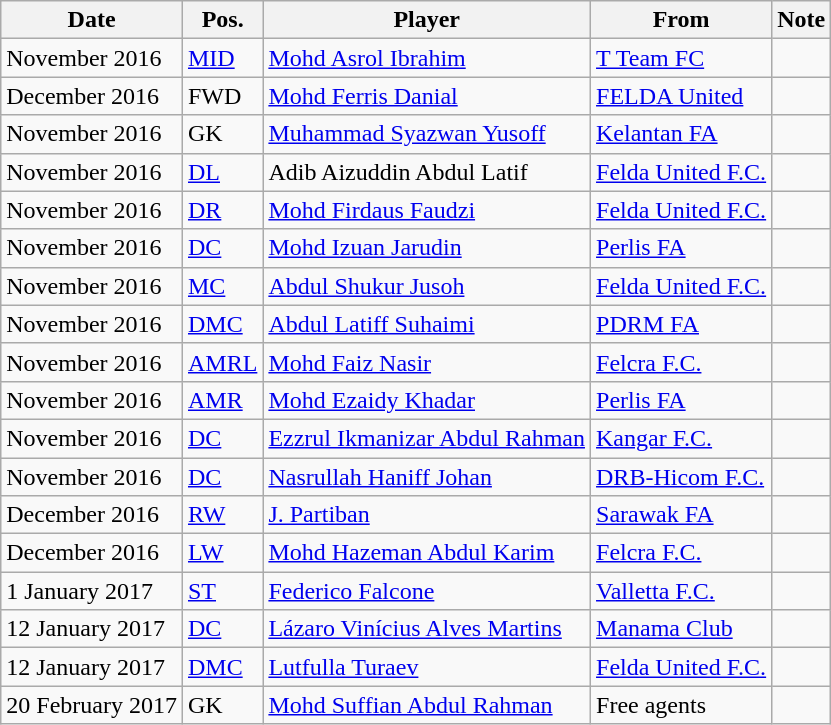<table class="wikitable sortable">
<tr>
<th>Date</th>
<th>Pos.</th>
<th>Player</th>
<th>From</th>
<th>Note</th>
</tr>
<tr>
<td>November 2016</td>
<td><a href='#'>MID</a></td>
<td> <a href='#'>Mohd Asrol Ibrahim</a></td>
<td> <a href='#'>T Team FC</a></td>
<td></td>
</tr>
<tr>
<td>December 2016</td>
<td>FWD</td>
<td> <a href='#'>Mohd Ferris Danial</a></td>
<td> <a href='#'>FELDA United</a></td>
<td></td>
</tr>
<tr>
<td>November 2016</td>
<td>GK</td>
<td> <a href='#'>Muhammad Syazwan Yusoff</a></td>
<td> <a href='#'>Kelantan FA</a></td>
<td></td>
</tr>
<tr>
<td>November 2016</td>
<td><a href='#'>DL</a></td>
<td> Adib Aizuddin Abdul Latif</td>
<td> <a href='#'>Felda United F.C.</a></td>
<td></td>
</tr>
<tr>
<td>November 2016</td>
<td><a href='#'>DR</a></td>
<td> <a href='#'>Mohd Firdaus Faudzi</a></td>
<td> <a href='#'>Felda United F.C.</a></td>
<td></td>
</tr>
<tr>
<td>November 2016</td>
<td><a href='#'>DC</a></td>
<td> <a href='#'>Mohd Izuan Jarudin</a></td>
<td> <a href='#'>Perlis FA</a></td>
<td></td>
</tr>
<tr>
<td>November 2016</td>
<td><a href='#'>MC</a></td>
<td> <a href='#'>Abdul Shukur Jusoh</a></td>
<td> <a href='#'>Felda United F.C.</a></td>
<td></td>
</tr>
<tr>
<td>November 2016</td>
<td><a href='#'>DMC</a></td>
<td> <a href='#'>Abdul Latiff Suhaimi</a></td>
<td> <a href='#'>PDRM FA</a></td>
<td></td>
</tr>
<tr>
<td>November 2016</td>
<td><a href='#'>AMRL</a></td>
<td> <a href='#'>Mohd Faiz Nasir</a></td>
<td> <a href='#'>Felcra F.C.</a></td>
<td></td>
</tr>
<tr>
<td>November 2016</td>
<td><a href='#'>AMR</a></td>
<td> <a href='#'>Mohd Ezaidy Khadar</a></td>
<td> <a href='#'>Perlis FA</a></td>
<td></td>
</tr>
<tr>
<td>November 2016</td>
<td><a href='#'>DC</a></td>
<td> <a href='#'>Ezzrul Ikmanizar Abdul Rahman</a></td>
<td> <a href='#'>Kangar F.C.</a></td>
<td></td>
</tr>
<tr>
<td>November 2016</td>
<td><a href='#'>DC</a></td>
<td> <a href='#'>Nasrullah Haniff Johan</a></td>
<td> <a href='#'>DRB-Hicom F.C.</a></td>
<td></td>
</tr>
<tr>
<td>December 2016</td>
<td><a href='#'>RW</a></td>
<td> <a href='#'>J. Partiban</a></td>
<td> <a href='#'>Sarawak FA</a></td>
<td></td>
</tr>
<tr>
<td>December 2016</td>
<td><a href='#'>LW</a></td>
<td> <a href='#'>Mohd Hazeman Abdul Karim</a></td>
<td> <a href='#'>Felcra F.C.</a></td>
<td></td>
</tr>
<tr>
<td>1 January 2017</td>
<td><a href='#'>ST</a></td>
<td> <a href='#'>Federico Falcone</a></td>
<td> <a href='#'>Valletta F.C.</a></td>
<td></td>
</tr>
<tr>
<td>12 January 2017</td>
<td><a href='#'>DC</a></td>
<td> <a href='#'>Lázaro Vinícius Alves Martins</a></td>
<td> <a href='#'>Manama Club</a></td>
<td></td>
</tr>
<tr>
<td>12 January 2017</td>
<td><a href='#'>DMC</a></td>
<td> <a href='#'>Lutfulla Turaev</a></td>
<td> <a href='#'>Felda United F.C.</a></td>
<td></td>
</tr>
<tr>
<td>20 February 2017</td>
<td>GK</td>
<td> <a href='#'>Mohd Suffian Abdul Rahman</a></td>
<td>Free agents</td>
<td></td>
</tr>
</table>
